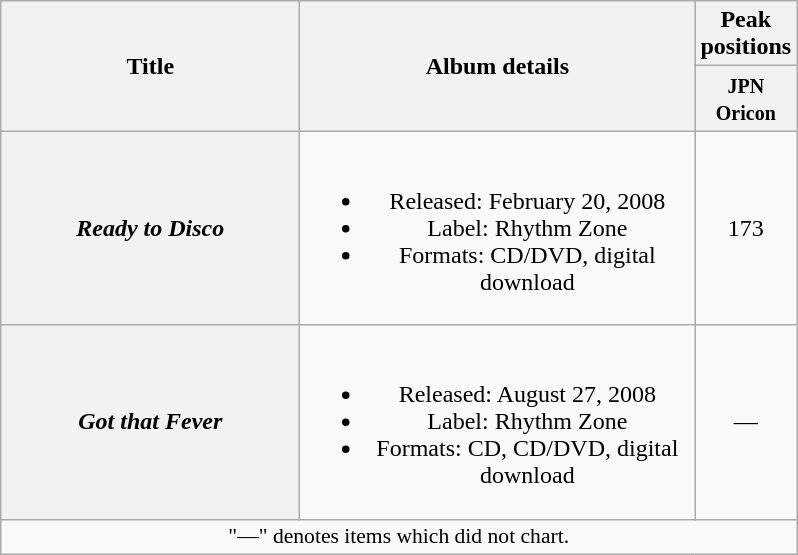<table class="wikitable plainrowheaders" style="text-align:center;">
<tr>
<th style="width:12em;" rowspan="2">Title</th>
<th style="width:16em;" rowspan="2">Album details</th>
<th colspan="1">Peak positions</th>
</tr>
<tr>
<th style="width:2.5em;"><small>JPN<br>Oricon</small><br></th>
</tr>
<tr>
<th scope="row"><em>Ready to Disco</em></th>
<td><br><ul><li>Released: February 20, 2008</li><li>Label: Rhythm Zone</li><li>Formats: CD/DVD, digital download</li></ul></td>
<td>173</td>
</tr>
<tr>
<th scope="row"><em>Got that Fever</em></th>
<td><br><ul><li>Released: August 27, 2008</li><li>Label: Rhythm Zone</li><li>Formats: CD, CD/DVD, digital download</li></ul></td>
<td>—</td>
</tr>
<tr>
<td colspan="12" align="center" style="font-size:90%;">"—" denotes items which did not chart.</td>
</tr>
</table>
